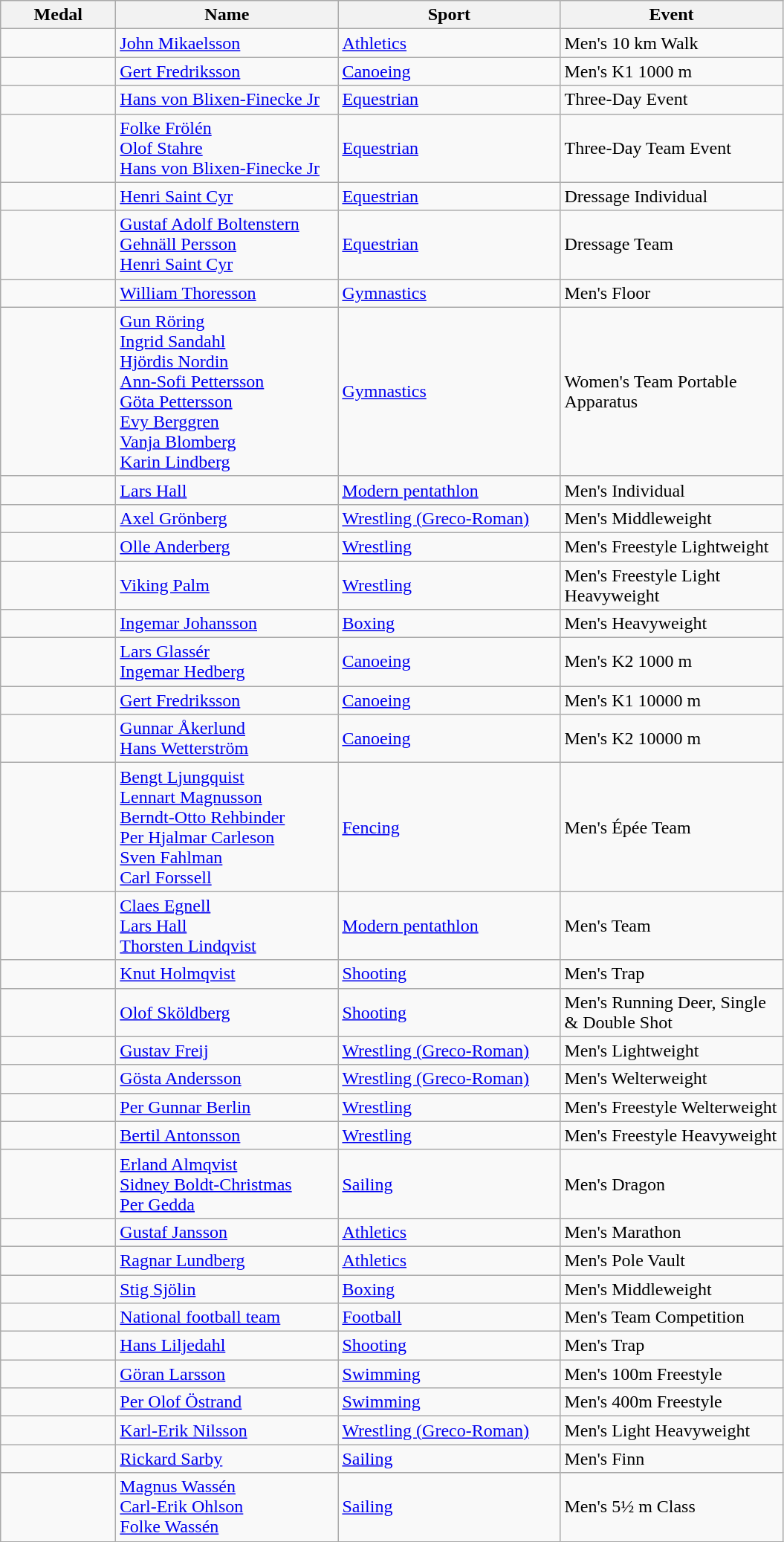<table class="wikitable sortable">
<tr>
<th style="width:6em">Medal</th>
<th style="width:12em">Name</th>
<th style="width:12em">Sport</th>
<th style="width:12em">Event</th>
</tr>
<tr>
<td></td>
<td><a href='#'>John Mikaelsson</a></td>
<td><a href='#'>Athletics</a></td>
<td>Men's 10 km Walk</td>
</tr>
<tr>
<td></td>
<td><a href='#'>Gert Fredriksson</a></td>
<td><a href='#'>Canoeing</a></td>
<td>Men's K1 1000 m</td>
</tr>
<tr>
<td></td>
<td><a href='#'>Hans von Blixen-Finecke Jr</a></td>
<td><a href='#'>Equestrian</a></td>
<td>Three-Day Event</td>
</tr>
<tr>
<td></td>
<td><a href='#'>Folke Frölén</a><br><a href='#'>Olof Stahre</a><br><a href='#'>Hans von Blixen-Finecke Jr</a></td>
<td><a href='#'>Equestrian</a></td>
<td>Three-Day Team Event</td>
</tr>
<tr>
<td></td>
<td><a href='#'>Henri Saint Cyr</a></td>
<td><a href='#'>Equestrian</a></td>
<td>Dressage Individual</td>
</tr>
<tr>
<td></td>
<td><a href='#'>Gustaf Adolf Boltenstern</a><br><a href='#'>Gehnäll Persson</a><br><a href='#'>Henri Saint Cyr</a></td>
<td><a href='#'>Equestrian</a></td>
<td>Dressage Team</td>
</tr>
<tr>
<td></td>
<td><a href='#'>William Thoresson</a></td>
<td><a href='#'>Gymnastics</a></td>
<td>Men's Floor</td>
</tr>
<tr>
<td></td>
<td><a href='#'>Gun Röring</a><br><a href='#'>Ingrid Sandahl</a><br><a href='#'>Hjördis Nordin</a><br><a href='#'>Ann-Sofi Pettersson</a><br><a href='#'>Göta Pettersson</a><br><a href='#'>Evy Berggren</a><br><a href='#'>Vanja Blomberg</a><br><a href='#'>Karin Lindberg</a></td>
<td><a href='#'>Gymnastics</a></td>
<td>Women's Team Portable Apparatus</td>
</tr>
<tr>
<td></td>
<td><a href='#'>Lars Hall</a></td>
<td><a href='#'>Modern pentathlon</a></td>
<td>Men's Individual</td>
</tr>
<tr>
<td></td>
<td><a href='#'>Axel Grönberg</a></td>
<td><a href='#'>Wrestling (Greco-Roman)</a></td>
<td>Men's Middleweight</td>
</tr>
<tr>
<td></td>
<td><a href='#'>Olle Anderberg</a></td>
<td><a href='#'>Wrestling</a></td>
<td>Men's Freestyle Lightweight</td>
</tr>
<tr>
<td></td>
<td><a href='#'>Viking Palm</a></td>
<td><a href='#'>Wrestling</a></td>
<td>Men's Freestyle Light Heavyweight</td>
</tr>
<tr>
<td></td>
<td><a href='#'>Ingemar Johansson</a></td>
<td><a href='#'>Boxing</a></td>
<td>Men's Heavyweight</td>
</tr>
<tr>
<td></td>
<td><a href='#'>Lars Glassér</a><br><a href='#'>Ingemar Hedberg</a></td>
<td><a href='#'>Canoeing</a></td>
<td>Men's K2 1000 m</td>
</tr>
<tr>
<td></td>
<td><a href='#'>Gert Fredriksson</a></td>
<td><a href='#'>Canoeing</a></td>
<td>Men's K1 10000 m</td>
</tr>
<tr>
<td></td>
<td><a href='#'>Gunnar Åkerlund</a><br><a href='#'>Hans Wetterström</a></td>
<td><a href='#'>Canoeing</a></td>
<td>Men's K2 10000 m</td>
</tr>
<tr>
<td></td>
<td><a href='#'>Bengt Ljungquist</a><br><a href='#'>Lennart Magnusson</a><br><a href='#'>Berndt-Otto Rehbinder</a><br><a href='#'>Per Hjalmar Carleson</a><br><a href='#'>Sven Fahlman</a><br><a href='#'>Carl Forssell</a></td>
<td><a href='#'>Fencing</a></td>
<td>Men's Épée Team</td>
</tr>
<tr>
<td></td>
<td><a href='#'>Claes Egnell</a><br><a href='#'>Lars Hall</a><br><a href='#'>Thorsten Lindqvist</a></td>
<td><a href='#'>Modern pentathlon</a></td>
<td>Men's Team</td>
</tr>
<tr>
<td></td>
<td><a href='#'>Knut Holmqvist</a></td>
<td><a href='#'>Shooting</a></td>
<td>Men's Trap</td>
</tr>
<tr>
<td></td>
<td><a href='#'>Olof Sköldberg</a></td>
<td><a href='#'>Shooting</a></td>
<td>Men's Running Deer, Single & Double Shot</td>
</tr>
<tr>
<td></td>
<td><a href='#'>Gustav Freij</a></td>
<td><a href='#'>Wrestling (Greco-Roman)</a></td>
<td>Men's Lightweight</td>
</tr>
<tr>
<td></td>
<td><a href='#'>Gösta Andersson</a></td>
<td><a href='#'>Wrestling (Greco-Roman)</a></td>
<td>Men's Welterweight</td>
</tr>
<tr>
<td></td>
<td><a href='#'>Per Gunnar Berlin</a></td>
<td><a href='#'>Wrestling</a></td>
<td>Men's Freestyle Welterweight</td>
</tr>
<tr>
<td></td>
<td><a href='#'>Bertil Antonsson</a></td>
<td><a href='#'>Wrestling</a></td>
<td>Men's Freestyle Heavyweight</td>
</tr>
<tr>
<td></td>
<td><a href='#'>Erland Almqvist</a><br><a href='#'>Sidney Boldt-Christmas</a><br><a href='#'>Per Gedda</a></td>
<td><a href='#'>Sailing</a></td>
<td>Men's Dragon</td>
</tr>
<tr>
<td></td>
<td><a href='#'>Gustaf Jansson</a></td>
<td><a href='#'>Athletics</a></td>
<td>Men's Marathon</td>
</tr>
<tr>
<td></td>
<td><a href='#'>Ragnar Lundberg</a></td>
<td><a href='#'>Athletics</a></td>
<td>Men's Pole Vault</td>
</tr>
<tr>
<td></td>
<td><a href='#'>Stig Sjölin</a></td>
<td><a href='#'>Boxing</a></td>
<td>Men's Middleweight</td>
</tr>
<tr>
<td></td>
<td><a href='#'>National football team</a></td>
<td><a href='#'>Football</a></td>
<td>Men's Team Competition</td>
</tr>
<tr>
<td></td>
<td><a href='#'>Hans Liljedahl</a></td>
<td><a href='#'>Shooting</a></td>
<td>Men's Trap</td>
</tr>
<tr>
<td></td>
<td><a href='#'>Göran Larsson</a></td>
<td><a href='#'>Swimming</a></td>
<td>Men's 100m Freestyle</td>
</tr>
<tr>
<td></td>
<td><a href='#'>Per Olof Östrand</a></td>
<td><a href='#'>Swimming</a></td>
<td>Men's 400m Freestyle</td>
</tr>
<tr>
<td></td>
<td><a href='#'>Karl-Erik Nilsson</a></td>
<td><a href='#'>Wrestling (Greco-Roman)</a></td>
<td>Men's Light Heavyweight</td>
</tr>
<tr>
<td></td>
<td><a href='#'>Rickard Sarby</a></td>
<td><a href='#'>Sailing</a></td>
<td>Men's Finn</td>
</tr>
<tr>
<td></td>
<td><a href='#'>Magnus Wassén</a><br><a href='#'>Carl-Erik Ohlson</a><br><a href='#'>Folke Wassén</a></td>
<td><a href='#'>Sailing</a></td>
<td>Men's 5½ m Class</td>
</tr>
</table>
